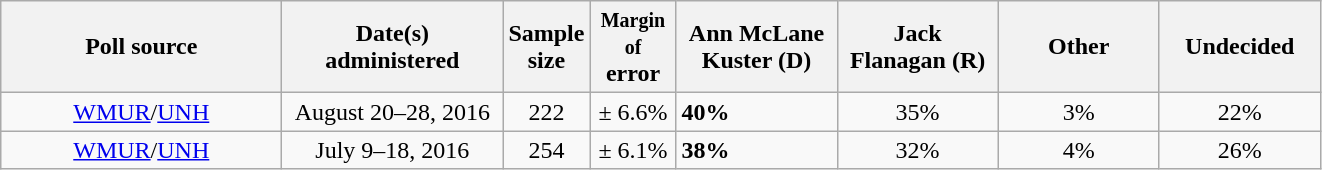<table class="wikitable">
<tr>
<th style="width:180px;">Poll source</th>
<th style="width:140px;">Date(s)<br>administered</th>
<th style="width:40px;" class=small>Sample<br>size</th>
<th style="width:50px;"><small>Margin of</small><br>error</th>
<th style="width:100px;">Ann McLane<br>Kuster (D)</th>
<th style="width:100px;">Jack<br>Flanagan (R)</th>
<th style="width:100px;">Other</th>
<th style="width:100px;">Undecided</th>
</tr>
<tr>
<td align=center><a href='#'>WMUR</a>/<a href='#'>UNH</a></td>
<td align=center>August 20–28, 2016</td>
<td align=center>222</td>
<td align=center>± 6.6%</td>
<td><strong>40%</strong></td>
<td align=center>35%</td>
<td align=center>3%</td>
<td align=center>22%</td>
</tr>
<tr>
<td align=center><a href='#'>WMUR</a>/<a href='#'>UNH</a></td>
<td align=center>July 9–18, 2016</td>
<td align=center>254</td>
<td align=center>± 6.1%</td>
<td><strong>38%</strong></td>
<td align=center>32%</td>
<td align=center>4%</td>
<td align=center>26%</td>
</tr>
</table>
